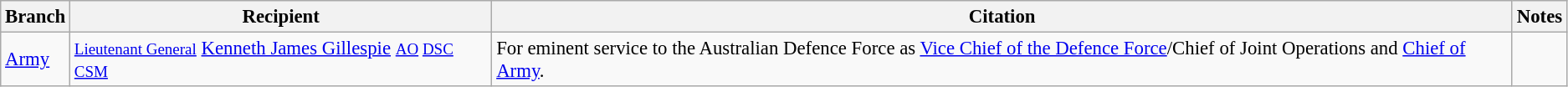<table class="wikitable" style="font-size:95%;">
<tr>
<th>Branch</th>
<th>Recipient</th>
<th>Citation</th>
<th>Notes</th>
</tr>
<tr>
<td><a href='#'>Army</a></td>
<td><small><a href='#'>Lieutenant General</a></small> <a href='#'>Kenneth James Gillespie</a> <small><a href='#'>AO</a> <a href='#'>DSC</a> <a href='#'>CSM</a></small></td>
<td>For eminent service to the Australian Defence Force as <a href='#'>Vice Chief of the Defence Force</a>/Chief of Joint Operations and <a href='#'>Chief of Army</a>.</td>
<td></td>
</tr>
</table>
